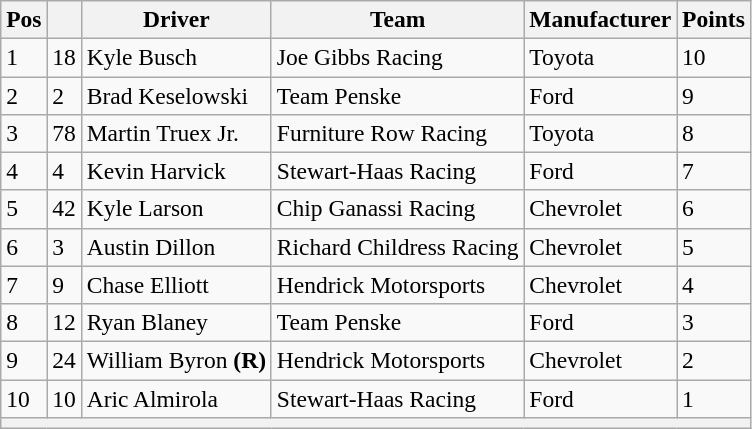<table class="wikitable" style="font-size:98%">
<tr>
<th>Pos</th>
<th></th>
<th>Driver</th>
<th>Team</th>
<th>Manufacturer</th>
<th>Points</th>
</tr>
<tr>
<td>1</td>
<td>18</td>
<td>Kyle Busch</td>
<td>Joe Gibbs Racing</td>
<td>Toyota</td>
<td>10</td>
</tr>
<tr>
<td>2</td>
<td>2</td>
<td>Brad Keselowski</td>
<td>Team Penske</td>
<td>Ford</td>
<td>9</td>
</tr>
<tr>
<td>3</td>
<td>78</td>
<td>Martin Truex Jr.</td>
<td>Furniture Row Racing</td>
<td>Toyota</td>
<td>8</td>
</tr>
<tr>
<td>4</td>
<td>4</td>
<td>Kevin Harvick</td>
<td>Stewart-Haas Racing</td>
<td>Ford</td>
<td>7</td>
</tr>
<tr>
<td>5</td>
<td>42</td>
<td>Kyle Larson</td>
<td>Chip Ganassi Racing</td>
<td>Chevrolet</td>
<td>6</td>
</tr>
<tr>
<td>6</td>
<td>3</td>
<td>Austin Dillon</td>
<td>Richard Childress Racing</td>
<td>Chevrolet</td>
<td>5</td>
</tr>
<tr>
<td>7</td>
<td>9</td>
<td>Chase Elliott</td>
<td>Hendrick Motorsports</td>
<td>Chevrolet</td>
<td>4</td>
</tr>
<tr>
<td>8</td>
<td>12</td>
<td>Ryan Blaney</td>
<td>Team Penske</td>
<td>Ford</td>
<td>3</td>
</tr>
<tr>
<td>9</td>
<td>24</td>
<td>William Byron <strong>(R)</strong></td>
<td>Hendrick Motorsports</td>
<td>Chevrolet</td>
<td>2</td>
</tr>
<tr>
<td>10</td>
<td>10</td>
<td>Aric Almirola</td>
<td>Stewart-Haas Racing</td>
<td>Ford</td>
<td>1</td>
</tr>
<tr>
<th colspan="6"></th>
</tr>
</table>
